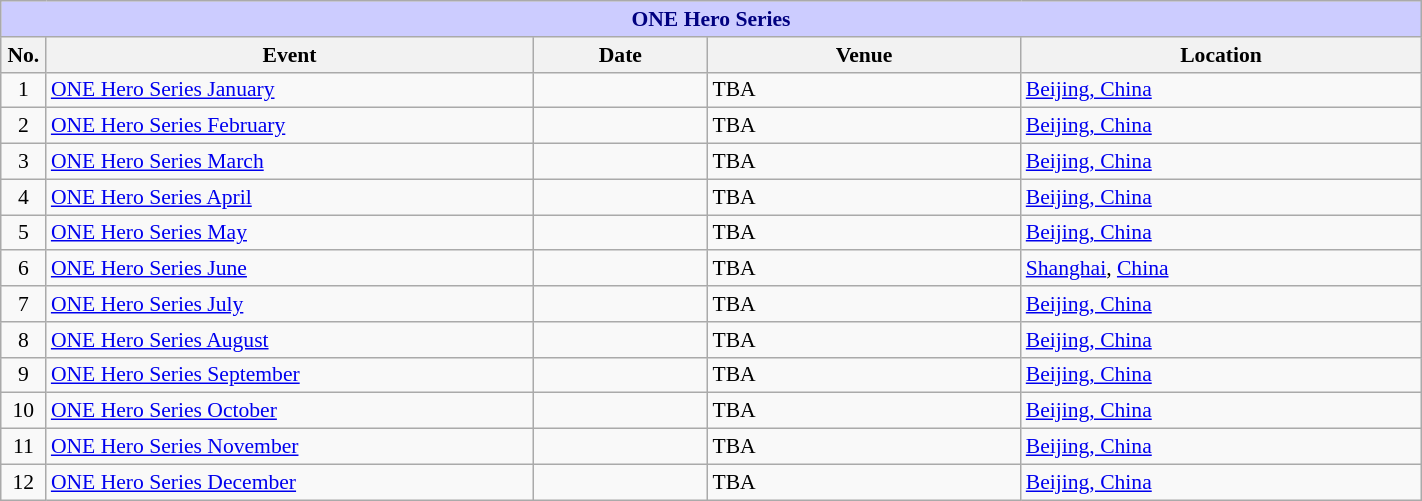<table class="wikitable" style="width:75%; font-size:90%;">
<tr>
<th colspan="8" style="background-color: #ccf; color: #000080; text-align: center;"><strong>ONE Hero Series</strong></th>
</tr>
<tr>
<th style= width:1%;">No.</th>
<th style= width:28%;">Event</th>
<th style= width:10%;">Date</th>
<th style= width:18%;">Venue</th>
<th style= width:23%;">Location</th>
</tr>
<tr>
<td align=center>1</td>
<td><a href='#'>ONE Hero Series January</a></td>
<td></td>
<td>TBA</td>
<td> <a href='#'>Beijing, China</a></td>
</tr>
<tr>
<td align=center>2</td>
<td><a href='#'>ONE Hero Series February</a></td>
<td></td>
<td>TBA</td>
<td> <a href='#'>Beijing, China</a></td>
</tr>
<tr>
<td align=center>3</td>
<td><a href='#'>ONE Hero Series March</a></td>
<td></td>
<td>TBA</td>
<td> <a href='#'>Beijing, China</a></td>
</tr>
<tr>
<td align=center>4</td>
<td><a href='#'>ONE Hero Series April</a></td>
<td></td>
<td>TBA</td>
<td> <a href='#'>Beijing, China</a></td>
</tr>
<tr>
<td align=center>5</td>
<td><a href='#'>ONE Hero Series May</a></td>
<td></td>
<td>TBA</td>
<td> <a href='#'>Beijing, China</a></td>
</tr>
<tr>
<td align=center>6</td>
<td><a href='#'>ONE Hero Series June</a></td>
<td></td>
<td>TBA</td>
<td> <a href='#'>Shanghai</a>, <a href='#'>China</a></td>
</tr>
<tr>
<td align=center>7</td>
<td><a href='#'>ONE Hero Series July</a></td>
<td></td>
<td>TBA</td>
<td> <a href='#'>Beijing, China</a></td>
</tr>
<tr>
<td align=center>8</td>
<td><a href='#'>ONE Hero Series August</a></td>
<td></td>
<td>TBA</td>
<td> <a href='#'>Beijing, China</a></td>
</tr>
<tr>
<td align=center>9</td>
<td><a href='#'>ONE Hero Series September</a></td>
<td></td>
<td>TBA</td>
<td> <a href='#'>Beijing, China</a></td>
</tr>
<tr>
<td align=center>10</td>
<td><a href='#'>ONE Hero Series October</a></td>
<td></td>
<td>TBA</td>
<td> <a href='#'>Beijing, China</a></td>
</tr>
<tr>
<td align=center>11</td>
<td><a href='#'>ONE Hero Series November</a></td>
<td></td>
<td>TBA</td>
<td> <a href='#'>Beijing, China</a></td>
</tr>
<tr>
<td align=center>12</td>
<td><a href='#'>ONE Hero Series December</a></td>
<td></td>
<td>TBA</td>
<td> <a href='#'>Beijing, China</a></td>
</tr>
</table>
